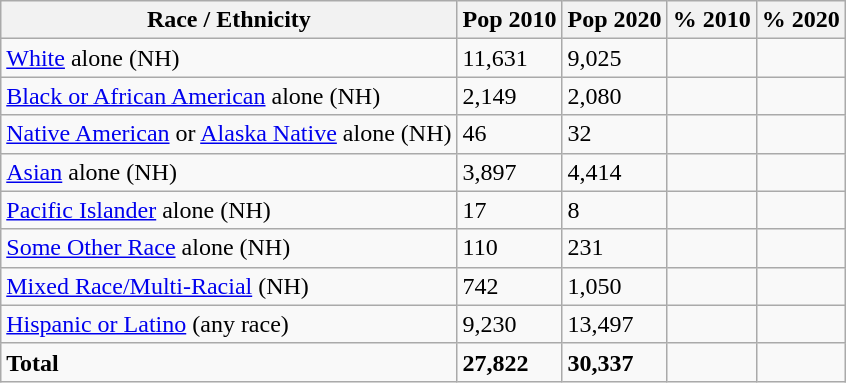<table class="wikitable">
<tr>
<th>Race / Ethnicity</th>
<th>Pop 2010</th>
<th>Pop 2020</th>
<th>% 2010</th>
<th>% 2020</th>
</tr>
<tr>
<td><a href='#'>White</a> alone (NH)</td>
<td>11,631</td>
<td>9,025</td>
<td></td>
<td></td>
</tr>
<tr>
<td><a href='#'>Black or African American</a> alone (NH)</td>
<td>2,149</td>
<td>2,080</td>
<td></td>
<td></td>
</tr>
<tr>
<td><a href='#'>Native American</a> or <a href='#'>Alaska Native</a> alone (NH)</td>
<td>46</td>
<td>32</td>
<td></td>
<td></td>
</tr>
<tr>
<td><a href='#'>Asian</a> alone (NH)</td>
<td>3,897</td>
<td>4,414</td>
<td></td>
<td></td>
</tr>
<tr>
<td><a href='#'>Pacific Islander</a> alone (NH)</td>
<td>17</td>
<td>8</td>
<td></td>
<td></td>
</tr>
<tr>
<td><a href='#'>Some Other Race</a> alone (NH)</td>
<td>110</td>
<td>231</td>
<td></td>
<td></td>
</tr>
<tr>
<td><a href='#'>Mixed Race/Multi-Racial</a> (NH)</td>
<td>742</td>
<td>1,050</td>
<td></td>
<td></td>
</tr>
<tr>
<td><a href='#'>Hispanic or Latino</a> (any race)</td>
<td>9,230</td>
<td>13,497</td>
<td></td>
<td></td>
</tr>
<tr>
<td><strong>Total</strong></td>
<td><strong>27,822</strong></td>
<td><strong>30,337</strong></td>
<td><strong></strong></td>
<td><strong></strong></td>
</tr>
</table>
